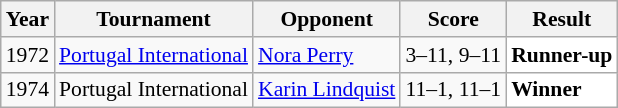<table class="sortable wikitable" style="font-size: 90%;">
<tr>
<th>Year</th>
<th>Tournament</th>
<th>Opponent</th>
<th>Score</th>
<th>Result</th>
</tr>
<tr>
<td align="center">1972</td>
<td align="left"><a href='#'>Portugal International</a></td>
<td align="left"> <a href='#'>Nora Perry</a></td>
<td align="left">3–11, 9–11</td>
<td style="text-align:left; background:white"> <strong>Runner-up</strong></td>
</tr>
<tr>
<td align="center">1974</td>
<td align="left">Portugal International</td>
<td align="left"> <a href='#'>Karin Lindquist</a></td>
<td align="left">11–1, 11–1</td>
<td style="text-align:left; background:white"> <strong>Winner</strong></td>
</tr>
</table>
